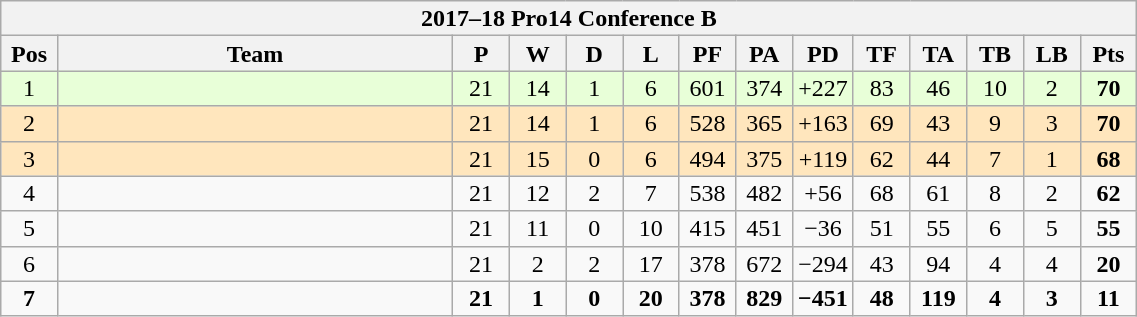<table class="wikitable" style="text-align:center; line-height:100%; font-size:100%; width:60%;">
<tr>
<th colspan="100%" cellpadding="0" cellspacing="0">2017–18 Pro14 Conference B</th>
</tr>
<tr>
<th style="width:5%;">Pos</th>
<th style="width:35%;">Team</th>
<th style="width:5%;">P</th>
<th style="width:5%;">W</th>
<th style="width:5%;">D</th>
<th style="width:5%;">L</th>
<th style="width:5%;">PF</th>
<th style="width:5%;">PA</th>
<th style="width:5%;">PD</th>
<th style="width:5%;">TF</th>
<th style="width:5%;">TA</th>
<th style="width:5%;">TB</th>
<th style="width:5%;">LB</th>
<th style="width:5%;">Pts<br></th>
</tr>
<tr style="background:#E8FFD8;">
<td>1</td>
<td style="text-align:left;"></td>
<td>21</td>
<td>14</td>
<td>1</td>
<td>6</td>
<td>601</td>
<td>374</td>
<td>+227</td>
<td>83</td>
<td>46</td>
<td>10</td>
<td>2</td>
<td><strong>70</strong></td>
</tr>
<tr style="background:#FFE6BD;">
<td>2</td>
<td style="text-align:left;"></td>
<td>21</td>
<td>14</td>
<td>1</td>
<td>6</td>
<td>528</td>
<td>365</td>
<td>+163</td>
<td>69</td>
<td>43</td>
<td>9</td>
<td>3</td>
<td><strong>70</strong></td>
</tr>
<tr style="background:#FFE6BD;">
<td>3</td>
<td style="text-align:left;"></td>
<td>21</td>
<td>15</td>
<td>0</td>
<td>6</td>
<td>494</td>
<td>375</td>
<td>+119</td>
<td>62</td>
<td>44</td>
<td>7</td>
<td>1</td>
<td><strong>68</strong></td>
</tr>
<tr>
<td>4</td>
<td style="text-align:left;"></td>
<td>21</td>
<td>12</td>
<td>2</td>
<td>7</td>
<td>538</td>
<td>482</td>
<td>+56</td>
<td>68</td>
<td>61</td>
<td>8</td>
<td>2</td>
<td><strong>62</strong></td>
</tr>
<tr>
<td>5</td>
<td style="text-align:left;"></td>
<td>21</td>
<td>11</td>
<td>0</td>
<td>10</td>
<td>415</td>
<td>451</td>
<td>−36</td>
<td>51</td>
<td>55</td>
<td>6</td>
<td>5</td>
<td><strong>55</strong></td>
</tr>
<tr>
<td>6</td>
<td style="text-align:left;"></td>
<td>21</td>
<td>2</td>
<td>2</td>
<td>17</td>
<td>378</td>
<td>672</td>
<td>−294</td>
<td>43</td>
<td>94</td>
<td>4</td>
<td>4</td>
<td><strong>20</strong></td>
</tr>
<tr style="font-weight:bold;">
<td>7</td>
<td style="text-align:left;"></td>
<td>21</td>
<td>1</td>
<td>0</td>
<td>20</td>
<td>378</td>
<td>829</td>
<td>−451</td>
<td>48</td>
<td>119</td>
<td>4</td>
<td>3</td>
<td><strong>11</strong></td>
</tr>
</table>
